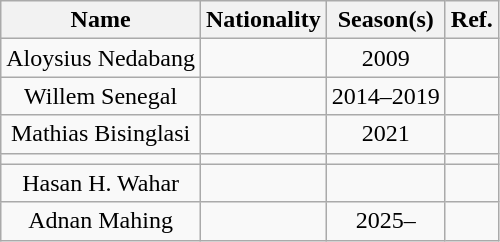<table class="wikitable collapsible" style="text-align: center">
<tr>
<th>Name</th>
<th>Nationality</th>
<th>Season(s)</th>
<th>Ref.</th>
</tr>
<tr>
<td>Aloysius Nedabang</td>
<td></td>
<td>2009</td>
<td></td>
</tr>
<tr>
<td>Willem Senegal</td>
<td></td>
<td>2014–2019</td>
<td></td>
</tr>
<tr>
<td>Mathias Bisinglasi</td>
<td></td>
<td>2021</td>
<td></td>
</tr>
<tr>
<td></td>
<td></td>
<td></td>
<td></td>
</tr>
<tr>
<td>Hasan H. Wahar</td>
<td></td>
<td></td>
<td></td>
</tr>
<tr>
<td>Adnan Mahing</td>
<td></td>
<td>2025–</td>
<td></td>
</tr>
</table>
